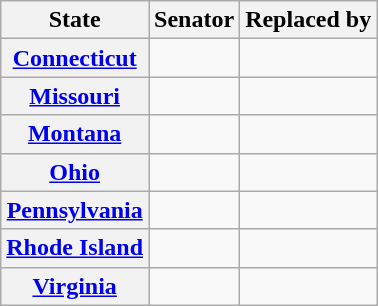<table class="wikitable sortable plainrowheaders">
<tr>
<th scope="col">State</th>
<th scope="col">Senator</th>
<th scope="col">Replaced by</th>
</tr>
<tr>
<th><a href='#'>Connecticut</a></th>
<td></td>
<td></td>
</tr>
<tr>
<th><a href='#'>Missouri</a></th>
<td></td>
<td></td>
</tr>
<tr>
<th><a href='#'>Montana</a></th>
<td></td>
<td></td>
</tr>
<tr>
<th><a href='#'>Ohio</a></th>
<td></td>
<td></td>
</tr>
<tr>
<th><a href='#'>Pennsylvania</a></th>
<td></td>
<td></td>
</tr>
<tr>
<th><a href='#'>Rhode Island</a></th>
<td></td>
<td></td>
</tr>
<tr>
<th><a href='#'>Virginia</a></th>
<td></td>
<td></td>
</tr>
</table>
